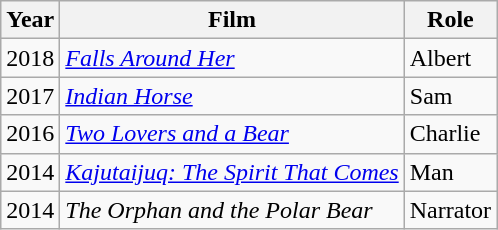<table class="wikitable">
<tr>
<th>Year</th>
<th>Film</th>
<th>Role</th>
</tr>
<tr>
<td>2018</td>
<td><em><a href='#'>Falls Around Her</a></em></td>
<td>Albert</td>
</tr>
<tr>
<td>2017</td>
<td><em><a href='#'>Indian Horse</a></em></td>
<td>Sam</td>
</tr>
<tr>
<td>2016</td>
<td><em><a href='#'>Two Lovers and a Bear</a></em></td>
<td>Charlie</td>
</tr>
<tr>
<td>2014</td>
<td><em><a href='#'>Kajutaijuq: The Spirit That Comes</a></em></td>
<td>Man</td>
</tr>
<tr>
<td>2014</td>
<td><em>The Orphan and the Polar Bear</em></td>
<td>Narrator</td>
</tr>
</table>
